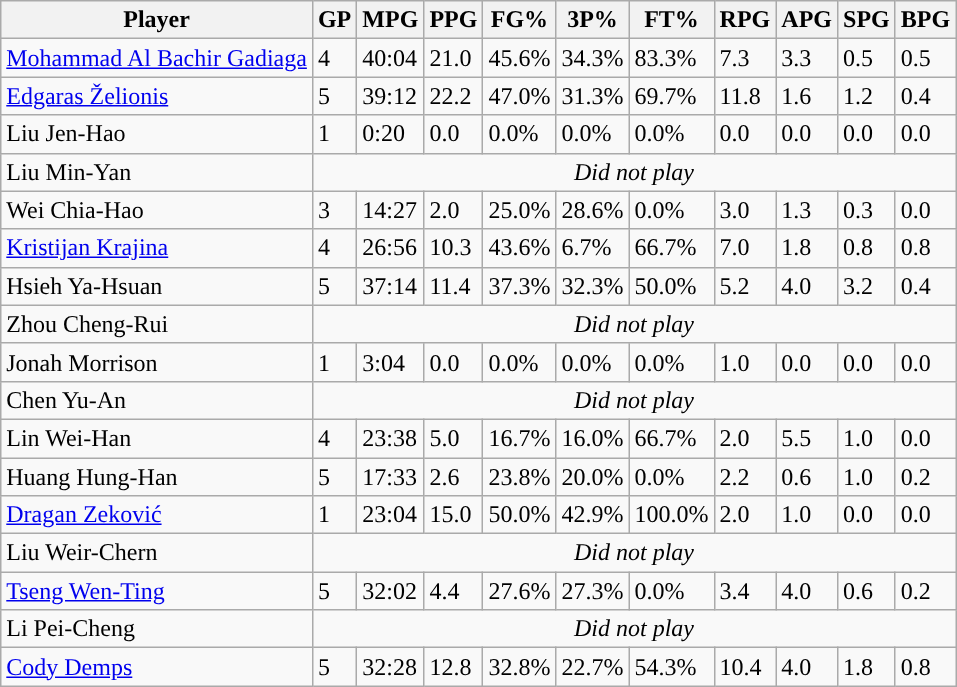<table class="wikitable">
<tr>
<th>Player</th>
<th>GP</th>
<th>MPG</th>
<th>PPG</th>
<th>FG%</th>
<th>3P%</th>
<th>FT%</th>
<th>RPG</th>
<th>APG</th>
<th>SPG</th>
<th>BPG</th>
</tr>
<tr>
<td><a href='#'>Mohammad Al Bachir Gadiaga</a></td>
<td>4</td>
<td>40:04</td>
<td>21.0</td>
<td>45.6%</td>
<td>34.3%</td>
<td>83.3%</td>
<td>7.3</td>
<td>3.3</td>
<td>0.5</td>
<td>0.5</td>
</tr>
<tr>
<td><a href='#'>Edgaras Želionis</a></td>
<td>5</td>
<td>39:12</td>
<td>22.2</td>
<td>47.0%</td>
<td>31.3%</td>
<td>69.7%</td>
<td>11.8</td>
<td>1.6</td>
<td>1.2</td>
<td>0.4</td>
</tr>
<tr>
<td>Liu Jen-Hao</td>
<td>1</td>
<td>0:20</td>
<td>0.0</td>
<td>0.0%</td>
<td>0.0%</td>
<td>0.0%</td>
<td>0.0</td>
<td>0.0</td>
<td>0.0</td>
<td>0.0</td>
</tr>
<tr>
<td>Liu Min-Yan</td>
<td colspan=10 align=center><em>Did not play</em></td>
</tr>
<tr>
<td>Wei Chia-Hao</td>
<td>3</td>
<td>14:27</td>
<td>2.0</td>
<td>25.0%</td>
<td>28.6%</td>
<td>0.0%</td>
<td>3.0</td>
<td>1.3</td>
<td>0.3</td>
<td>0.0</td>
</tr>
<tr>
<td><a href='#'>Kristijan Krajina</a></td>
<td>4</td>
<td>26:56</td>
<td>10.3</td>
<td>43.6%</td>
<td>6.7%</td>
<td>66.7%</td>
<td>7.0</td>
<td>1.8</td>
<td>0.8</td>
<td>0.8</td>
</tr>
<tr>
<td>Hsieh Ya-Hsuan</td>
<td>5</td>
<td>37:14</td>
<td>11.4</td>
<td>37.3%</td>
<td>32.3%</td>
<td>50.0%</td>
<td>5.2</td>
<td>4.0</td>
<td>3.2</td>
<td>0.4</td>
</tr>
<tr>
<td>Zhou Cheng-Rui</td>
<td colspan=10 align=center><em>Did not play</em></td>
</tr>
<tr>
<td>Jonah Morrison</td>
<td>1</td>
<td>3:04</td>
<td>0.0</td>
<td>0.0%</td>
<td>0.0%</td>
<td>0.0%</td>
<td>1.0</td>
<td>0.0</td>
<td>0.0</td>
<td>0.0</td>
</tr>
<tr>
<td>Chen Yu-An</td>
<td colspan=10 align=center><em>Did not play</em></td>
</tr>
<tr>
<td>Lin Wei-Han</td>
<td>4</td>
<td>23:38</td>
<td>5.0</td>
<td>16.7%</td>
<td>16.0%</td>
<td>66.7%</td>
<td>2.0</td>
<td>5.5</td>
<td>1.0</td>
<td>0.0</td>
</tr>
<tr>
<td>Huang Hung-Han</td>
<td>5</td>
<td>17:33</td>
<td>2.6</td>
<td>23.8%</td>
<td>20.0%</td>
<td>0.0%</td>
<td>2.2</td>
<td>0.6</td>
<td>1.0</td>
<td>0.2</td>
</tr>
<tr>
<td><a href='#'>Dragan Zeković</a></td>
<td>1</td>
<td>23:04</td>
<td>15.0</td>
<td>50.0%</td>
<td>42.9%</td>
<td>100.0%</td>
<td>2.0</td>
<td>1.0</td>
<td>0.0</td>
<td>0.0</td>
</tr>
<tr>
<td>Liu Weir-Chern</td>
<td colspan=10 align=center><em>Did not play</em></td>
</tr>
<tr>
<td><a href='#'>Tseng Wen-Ting</a></td>
<td>5</td>
<td>32:02</td>
<td>4.4</td>
<td>27.6%</td>
<td>27.3%</td>
<td>0.0%</td>
<td>3.4</td>
<td>4.0</td>
<td>0.6</td>
<td>0.2</td>
</tr>
<tr>
<td>Li Pei-Cheng</td>
<td colspan=10 align=center><em>Did not play</em></td>
</tr>
<tr>
<td><a href='#'>Cody Demps</a></td>
<td>5</td>
<td>32:28</td>
<td>12.8</td>
<td>32.8%</td>
<td>22.7%</td>
<td>54.3%</td>
<td>10.4</td>
<td>4.0</td>
<td>1.8</td>
<td>0.8</td>
</tr>
</table>
